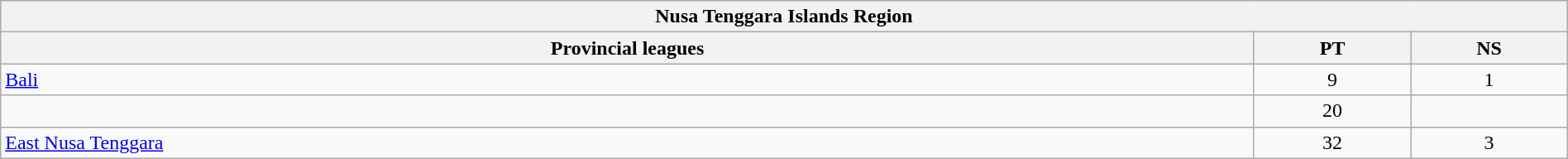<table class="wikitable sortable" style="width:100%;">
<tr>
<th colspan="3"><strong>Nusa Tenggara Islands Region</strong></th>
</tr>
<tr>
<th style="width:80%;">Provincial leagues</th>
<th style="width:10%;">PT</th>
<th style="width:10%;">NS</th>
</tr>
<tr>
<td> <a href='#'>Bali</a></td>
<td align=center>9</td>
<td align=center>1</td>
</tr>
<tr>
<td></td>
<td align=center>20</td>
<td align=center></td>
</tr>
<tr>
<td> <a href='#'>East Nusa Tenggara</a></td>
<td align=center>32</td>
<td align=center>3</td>
</tr>
</table>
